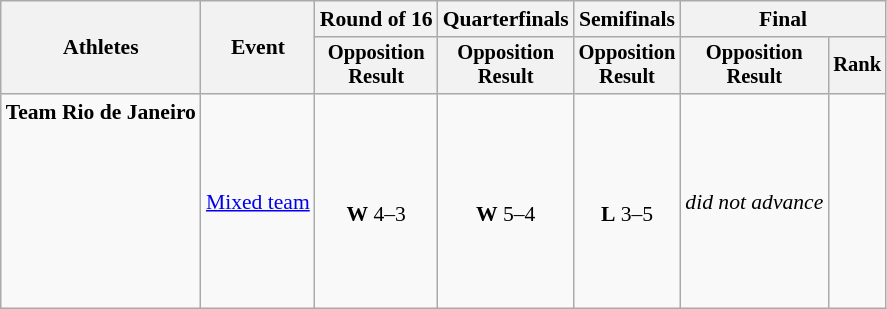<table class="wikitable" style="text-align:center;font-size:90%">
<tr>
<th rowspan=2>Athletes</th>
<th rowspan=2>Event</th>
<th>Round of 16</th>
<th>Quarterfinals</th>
<th>Semifinals</th>
<th colspan=2>Final</th>
</tr>
<tr style="font-size:95%">
<th>Opposition<br>Result</th>
<th>Opposition<br>Result</th>
<th>Opposition<br>Result</th>
<th>Opposition<br>Result</th>
<th>Rank</th>
</tr>
<tr>
<td align=left><strong>Team Rio de Janeiro</strong><br><br><br><br><br><br><br><br></td>
<td align=left><a href='#'>Mixed team</a></td>
<td><br><strong>W</strong> 4–3</td>
<td><br><strong>W</strong> 5–4</td>
<td><br><strong>L</strong> 3–5</td>
<td><em>did not advance</em></td>
<td></td>
</tr>
</table>
